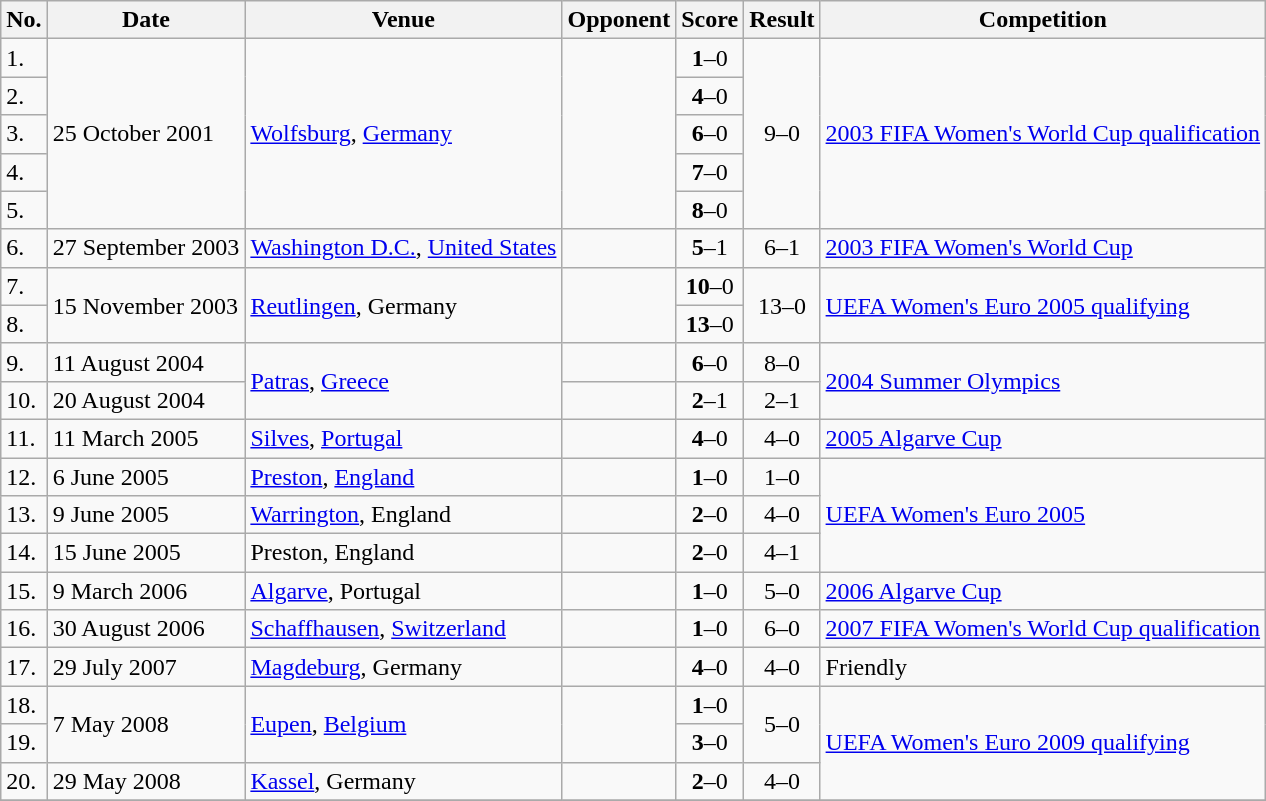<table class="wikitable">
<tr>
<th>No.</th>
<th>Date</th>
<th>Venue</th>
<th>Opponent</th>
<th>Score</th>
<th>Result</th>
<th>Competition</th>
</tr>
<tr>
<td>1.</td>
<td rowspan=5>25 October 2001</td>
<td rowspan=5><a href='#'>Wolfsburg</a>, <a href='#'>Germany</a></td>
<td rowspan=5></td>
<td align=center><strong>1</strong>–0</td>
<td rowspan=5 align=center>9–0</td>
<td rowspan=5><a href='#'>2003 FIFA Women's World Cup qualification</a></td>
</tr>
<tr>
<td>2.</td>
<td align=center><strong>4</strong>–0</td>
</tr>
<tr>
<td>3.</td>
<td align=center><strong>6</strong>–0</td>
</tr>
<tr>
<td>4.</td>
<td align=center><strong>7</strong>–0</td>
</tr>
<tr>
<td>5.</td>
<td align=center><strong>8</strong>–0</td>
</tr>
<tr>
<td>6.</td>
<td>27 September 2003</td>
<td><a href='#'>Washington D.C.</a>, <a href='#'>United States</a></td>
<td></td>
<td align=center><strong>5</strong>–1</td>
<td align=center>6–1</td>
<td><a href='#'>2003 FIFA Women's World Cup</a></td>
</tr>
<tr>
<td>7.</td>
<td rowspan=2>15 November 2003</td>
<td rowspan=2><a href='#'>Reutlingen</a>, Germany</td>
<td rowspan=2></td>
<td align=center><strong>10</strong>–0</td>
<td rowspan=2 align=center>13–0</td>
<td rowspan=2><a href='#'>UEFA Women's Euro 2005 qualifying</a></td>
</tr>
<tr>
<td>8.</td>
<td align=center><strong>13</strong>–0</td>
</tr>
<tr>
<td>9.</td>
<td>11 August 2004</td>
<td rowspan=2><a href='#'>Patras</a>, <a href='#'>Greece</a></td>
<td></td>
<td align=center><strong>6</strong>–0</td>
<td align=center>8–0</td>
<td rowspan=2><a href='#'>2004 Summer Olympics</a></td>
</tr>
<tr>
<td>10.</td>
<td>20 August 2004</td>
<td></td>
<td align=center><strong>2</strong>–1</td>
<td align=center>2–1</td>
</tr>
<tr>
<td>11.</td>
<td>11 March 2005</td>
<td><a href='#'>Silves</a>, <a href='#'>Portugal</a></td>
<td></td>
<td align=center><strong>4</strong>–0</td>
<td align=center>4–0</td>
<td><a href='#'>2005 Algarve Cup</a></td>
</tr>
<tr>
<td>12.</td>
<td>6 June 2005</td>
<td><a href='#'>Preston</a>, <a href='#'>England</a></td>
<td></td>
<td align=center><strong>1</strong>–0</td>
<td align=center>1–0</td>
<td rowspan=3><a href='#'>UEFA Women's Euro 2005</a></td>
</tr>
<tr>
<td>13.</td>
<td>9 June 2005</td>
<td><a href='#'>Warrington</a>, England</td>
<td></td>
<td align=center><strong>2</strong>–0</td>
<td align=center>4–0</td>
</tr>
<tr>
<td>14.</td>
<td>15 June 2005</td>
<td>Preston, England</td>
<td></td>
<td align=center><strong>2</strong>–0</td>
<td align=center>4–1</td>
</tr>
<tr>
<td>15.</td>
<td>9 March 2006</td>
<td><a href='#'>Algarve</a>, Portugal</td>
<td></td>
<td align=center><strong>1</strong>–0</td>
<td align=center>5–0</td>
<td><a href='#'>2006 Algarve Cup</a></td>
</tr>
<tr>
<td>16.</td>
<td>30 August 2006</td>
<td><a href='#'>Schaffhausen</a>, <a href='#'>Switzerland</a></td>
<td></td>
<td align=center><strong>1</strong>–0</td>
<td align=center>6–0</td>
<td><a href='#'>2007 FIFA Women's World Cup qualification</a></td>
</tr>
<tr>
<td>17.</td>
<td>29 July 2007</td>
<td><a href='#'>Magdeburg</a>, Germany</td>
<td></td>
<td align=center><strong>4</strong>–0</td>
<td align=center>4–0</td>
<td>Friendly</td>
</tr>
<tr>
<td>18.</td>
<td rowspan=2>7 May 2008</td>
<td rowspan=2><a href='#'>Eupen</a>, <a href='#'>Belgium</a></td>
<td rowspan=2></td>
<td align=center><strong>1</strong>–0</td>
<td rowspan=2 align=center>5–0</td>
<td rowspan=3><a href='#'>UEFA Women's Euro 2009 qualifying</a></td>
</tr>
<tr>
<td>19.</td>
<td align=center><strong>3</strong>–0</td>
</tr>
<tr>
<td>20.</td>
<td>29 May 2008</td>
<td><a href='#'>Kassel</a>, Germany</td>
<td></td>
<td align=center><strong>2</strong>–0</td>
<td align=center>4–0</td>
</tr>
<tr>
</tr>
</table>
